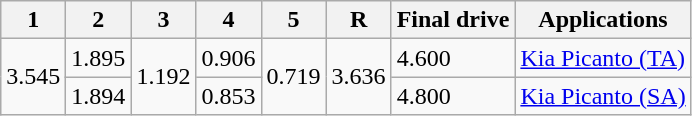<table class=wikitable>
<tr>
<th>1</th>
<th>2</th>
<th>3</th>
<th>4</th>
<th>5</th>
<th>R</th>
<th>Final drive</th>
<th>Applications</th>
</tr>
<tr>
<td rowspan=2>3.545</td>
<td>1.895</td>
<td rowspan=2>1.192</td>
<td>0.906</td>
<td rowspan=2>0.719</td>
<td rowspan=2>3.636</td>
<td>4.600</td>
<td><a href='#'>Kia Picanto (TA)</a></td>
</tr>
<tr>
<td>1.894</td>
<td>0.853</td>
<td>4.800</td>
<td><a href='#'>Kia Picanto (SA)</a></td>
</tr>
</table>
